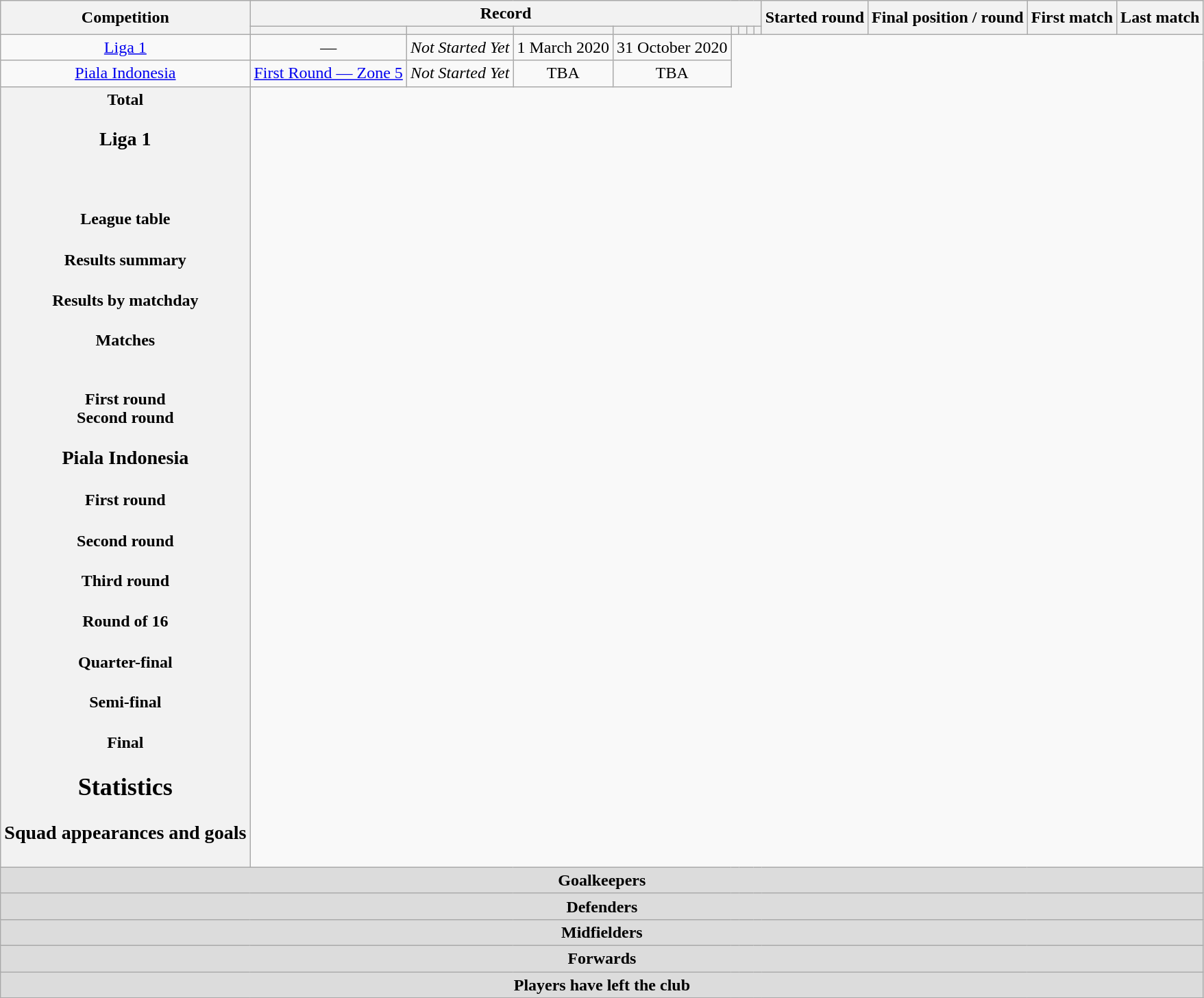<table class="wikitable" style="text-align: center">
<tr>
<th rowspan=2>Competition</th>
<th colspan=8>Record</th>
<th rowspan=2>Started round</th>
<th rowspan=2>Final position / round</th>
<th rowspan=2>First match</th>
<th rowspan=2>Last match</th>
</tr>
<tr>
<th></th>
<th></th>
<th></th>
<th></th>
<th></th>
<th></th>
<th></th>
<th></th>
</tr>
<tr>
<td><a href='#'>Liga 1</a><br></td>
<td>—</td>
<td><em>Not Started Yet</em></td>
<td>1 March 2020</td>
<td>31 October 2020</td>
</tr>
<tr>
<td><a href='#'>Piala Indonesia</a><br></td>
<td><a href='#'>First Round — Zone 5</a></td>
<td><em>Not Started Yet</em></td>
<td>TBA</td>
<td>TBA</td>
</tr>
<tr>
<th>Total<br>
<h3>Liga 1</h3><br><h4>League table</h4><h4>Results summary</h4>
<h4>Results by matchday</h4><h4>Matches</h4>

<br><strong>First round</strong>

















<br><strong>Second round</strong>
















<h3>Piala Indonesia</h3><h4>First round</h4><h4>Second round</h4><h4>Third round</h4>
<h4>Round of 16</h4>
<h4>Quarter-final</h4>
<h4>Semi-final</h4>
<h4>Final</h4>
<h2>Statistics</h2><h3>Squad appearances and goals</h3></th>
</tr>
<tr>
<th colspan=14 style=background:#dcdcdc; text-align:center>Goalkeepers<br>


</th>
</tr>
<tr>
<th colspan=14 style=background:#dcdcdc; text-align:center>Defenders<br>






</th>
</tr>
<tr>
<th colspan=14 style=background:#dcdcdc; text-align:center>Midfielders<br>








</th>
</tr>
<tr>
<th colspan=14 style=background:#dcdcdc; text-align:center>Forwards<br>



</th>
</tr>
<tr>
<th colspan=14 style=background:#dcdcdc>Players have left the club<br></th>
</tr>
<tr>
</tr>
</table>
